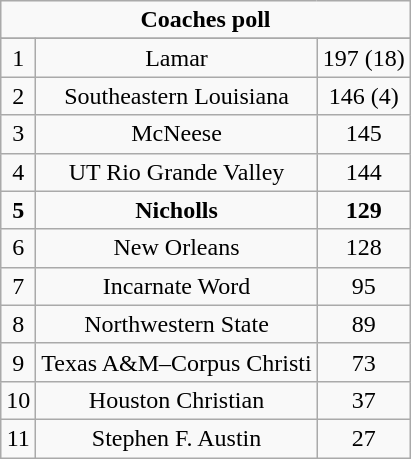<table class="wikitable collapsible">
<tr align="center">
<td align="center" Colspan="3"><strong>Coaches poll</strong></td>
</tr>
<tr align="center">
</tr>
<tr align="center">
<td>1</td>
<td>Lamar</td>
<td>197 (18)</td>
</tr>
<tr align="center">
<td>2</td>
<td>Southeastern Louisiana</td>
<td>146 (4)</td>
</tr>
<tr align="center">
<td>3</td>
<td>McNeese</td>
<td>145</td>
</tr>
<tr align="center">
<td>4</td>
<td>UT Rio Grande Valley</td>
<td>144</td>
</tr>
<tr align="center">
<td><strong>5</strong></td>
<td><strong>Nicholls</strong></td>
<td><strong>129</strong></td>
</tr>
<tr align="center">
<td>6</td>
<td>New Orleans</td>
<td>128</td>
</tr>
<tr align="center">
<td>7</td>
<td>Incarnate Word</td>
<td>95</td>
</tr>
<tr align="center">
<td>8</td>
<td>Northwestern State</td>
<td>89</td>
</tr>
<tr align="center">
<td>9</td>
<td>Texas A&M–Corpus Christi</td>
<td>73</td>
</tr>
<tr align="center">
<td>10</td>
<td>Houston Christian</td>
<td>37</td>
</tr>
<tr align="center">
<td>11</td>
<td>Stephen F. Austin</td>
<td>27</td>
</tr>
</table>
